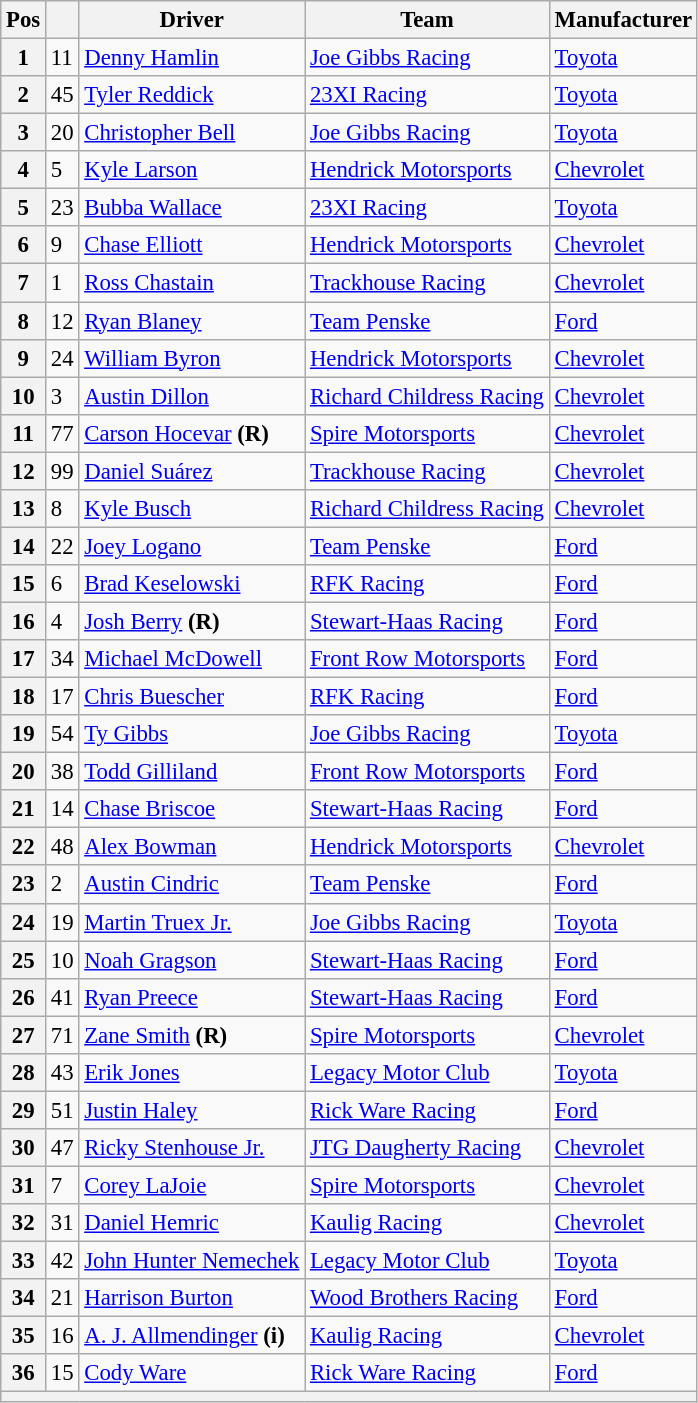<table class="wikitable" style="font-size:95%">
<tr>
<th>Pos</th>
<th></th>
<th>Driver</th>
<th>Team</th>
<th>Manufacturer</th>
</tr>
<tr>
<th>1</th>
<td>11</td>
<td><a href='#'>Denny Hamlin</a></td>
<td><a href='#'>Joe Gibbs Racing</a></td>
<td><a href='#'>Toyota</a></td>
</tr>
<tr>
<th>2</th>
<td>45</td>
<td><a href='#'>Tyler Reddick</a></td>
<td><a href='#'>23XI Racing</a></td>
<td><a href='#'>Toyota</a></td>
</tr>
<tr>
<th>3</th>
<td>20</td>
<td><a href='#'>Christopher Bell</a></td>
<td><a href='#'>Joe Gibbs Racing</a></td>
<td><a href='#'>Toyota</a></td>
</tr>
<tr>
<th>4</th>
<td>5</td>
<td><a href='#'>Kyle Larson</a></td>
<td><a href='#'>Hendrick Motorsports</a></td>
<td><a href='#'>Chevrolet</a></td>
</tr>
<tr>
<th>5</th>
<td>23</td>
<td><a href='#'>Bubba Wallace</a></td>
<td><a href='#'>23XI Racing</a></td>
<td><a href='#'>Toyota</a></td>
</tr>
<tr>
<th>6</th>
<td>9</td>
<td><a href='#'>Chase Elliott</a></td>
<td><a href='#'>Hendrick Motorsports</a></td>
<td><a href='#'>Chevrolet</a></td>
</tr>
<tr>
<th>7</th>
<td>1</td>
<td><a href='#'>Ross Chastain</a></td>
<td><a href='#'>Trackhouse Racing</a></td>
<td><a href='#'>Chevrolet</a></td>
</tr>
<tr>
<th>8</th>
<td>12</td>
<td><a href='#'>Ryan Blaney</a></td>
<td><a href='#'>Team Penske</a></td>
<td><a href='#'>Ford</a></td>
</tr>
<tr>
<th>9</th>
<td>24</td>
<td><a href='#'>William Byron</a></td>
<td><a href='#'>Hendrick Motorsports</a></td>
<td><a href='#'>Chevrolet</a></td>
</tr>
<tr>
<th>10</th>
<td>3</td>
<td><a href='#'>Austin Dillon</a></td>
<td><a href='#'>Richard Childress Racing</a></td>
<td><a href='#'>Chevrolet</a></td>
</tr>
<tr>
<th>11</th>
<td>77</td>
<td><a href='#'>Carson Hocevar</a> <strong>(R)</strong></td>
<td><a href='#'>Spire Motorsports</a></td>
<td><a href='#'>Chevrolet</a></td>
</tr>
<tr>
<th>12</th>
<td>99</td>
<td><a href='#'>Daniel Suárez</a></td>
<td><a href='#'>Trackhouse Racing</a></td>
<td><a href='#'>Chevrolet</a></td>
</tr>
<tr>
<th>13</th>
<td>8</td>
<td><a href='#'>Kyle Busch</a></td>
<td><a href='#'>Richard Childress Racing</a></td>
<td><a href='#'>Chevrolet</a></td>
</tr>
<tr>
<th>14</th>
<td>22</td>
<td><a href='#'>Joey Logano</a></td>
<td><a href='#'>Team Penske</a></td>
<td><a href='#'>Ford</a></td>
</tr>
<tr>
<th>15</th>
<td>6</td>
<td><a href='#'>Brad Keselowski</a></td>
<td><a href='#'>RFK Racing</a></td>
<td><a href='#'>Ford</a></td>
</tr>
<tr>
<th>16</th>
<td>4</td>
<td><a href='#'>Josh Berry</a> <strong>(R)</strong></td>
<td><a href='#'>Stewart-Haas Racing</a></td>
<td><a href='#'>Ford</a></td>
</tr>
<tr>
<th>17</th>
<td>34</td>
<td><a href='#'>Michael McDowell</a></td>
<td><a href='#'>Front Row Motorsports</a></td>
<td><a href='#'>Ford</a></td>
</tr>
<tr>
<th>18</th>
<td>17</td>
<td><a href='#'>Chris Buescher</a></td>
<td><a href='#'>RFK Racing</a></td>
<td><a href='#'>Ford</a></td>
</tr>
<tr>
<th>19</th>
<td>54</td>
<td><a href='#'>Ty Gibbs</a></td>
<td><a href='#'>Joe Gibbs Racing</a></td>
<td><a href='#'>Toyota</a></td>
</tr>
<tr>
<th>20</th>
<td>38</td>
<td><a href='#'>Todd Gilliland</a></td>
<td><a href='#'>Front Row Motorsports</a></td>
<td><a href='#'>Ford</a></td>
</tr>
<tr>
<th>21</th>
<td>14</td>
<td><a href='#'>Chase Briscoe</a></td>
<td><a href='#'>Stewart-Haas Racing</a></td>
<td><a href='#'>Ford</a></td>
</tr>
<tr>
<th>22</th>
<td>48</td>
<td><a href='#'>Alex Bowman</a></td>
<td><a href='#'>Hendrick Motorsports</a></td>
<td><a href='#'>Chevrolet</a></td>
</tr>
<tr>
<th>23</th>
<td>2</td>
<td><a href='#'>Austin Cindric</a></td>
<td><a href='#'>Team Penske</a></td>
<td><a href='#'>Ford</a></td>
</tr>
<tr>
<th>24</th>
<td>19</td>
<td><a href='#'>Martin Truex Jr.</a></td>
<td><a href='#'>Joe Gibbs Racing</a></td>
<td><a href='#'>Toyota</a></td>
</tr>
<tr>
<th>25</th>
<td>10</td>
<td><a href='#'>Noah Gragson</a></td>
<td><a href='#'>Stewart-Haas Racing</a></td>
<td><a href='#'>Ford</a></td>
</tr>
<tr>
<th>26</th>
<td>41</td>
<td><a href='#'>Ryan Preece</a></td>
<td><a href='#'>Stewart-Haas Racing</a></td>
<td><a href='#'>Ford</a></td>
</tr>
<tr>
<th>27</th>
<td>71</td>
<td><a href='#'>Zane Smith</a> <strong>(R)</strong></td>
<td><a href='#'>Spire Motorsports</a></td>
<td><a href='#'>Chevrolet</a></td>
</tr>
<tr>
<th>28</th>
<td>43</td>
<td><a href='#'>Erik Jones</a></td>
<td><a href='#'>Legacy Motor Club</a></td>
<td><a href='#'>Toyota</a></td>
</tr>
<tr>
<th>29</th>
<td>51</td>
<td><a href='#'>Justin Haley</a></td>
<td><a href='#'>Rick Ware Racing</a></td>
<td><a href='#'>Ford</a></td>
</tr>
<tr>
<th>30</th>
<td>47</td>
<td><a href='#'>Ricky Stenhouse Jr.</a></td>
<td><a href='#'>JTG Daugherty Racing</a></td>
<td><a href='#'>Chevrolet</a></td>
</tr>
<tr>
<th>31</th>
<td>7</td>
<td><a href='#'>Corey LaJoie</a></td>
<td><a href='#'>Spire Motorsports</a></td>
<td><a href='#'>Chevrolet</a></td>
</tr>
<tr>
<th>32</th>
<td>31</td>
<td><a href='#'>Daniel Hemric</a></td>
<td><a href='#'>Kaulig Racing</a></td>
<td><a href='#'>Chevrolet</a></td>
</tr>
<tr>
<th>33</th>
<td>42</td>
<td><a href='#'>John Hunter Nemechek</a></td>
<td><a href='#'>Legacy Motor Club</a></td>
<td><a href='#'>Toyota</a></td>
</tr>
<tr>
<th>34</th>
<td>21</td>
<td><a href='#'>Harrison Burton</a></td>
<td><a href='#'>Wood Brothers Racing</a></td>
<td><a href='#'>Ford</a></td>
</tr>
<tr>
<th>35</th>
<td>16</td>
<td><a href='#'>A. J. Allmendinger</a> <strong>(i)</strong></td>
<td><a href='#'>Kaulig Racing</a></td>
<td><a href='#'>Chevrolet</a></td>
</tr>
<tr>
<th>36</th>
<td>15</td>
<td><a href='#'>Cody Ware</a></td>
<td><a href='#'>Rick Ware Racing</a></td>
<td><a href='#'>Ford</a></td>
</tr>
<tr>
<th colspan="7"></th>
</tr>
</table>
